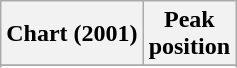<table class="wikitable sortable plainrowheaders" style="text-align:center;">
<tr>
<th scope="col">Chart (2001)</th>
<th scope="col">Peak<br>position</th>
</tr>
<tr>
</tr>
<tr>
</tr>
<tr>
</tr>
<tr>
</tr>
</table>
